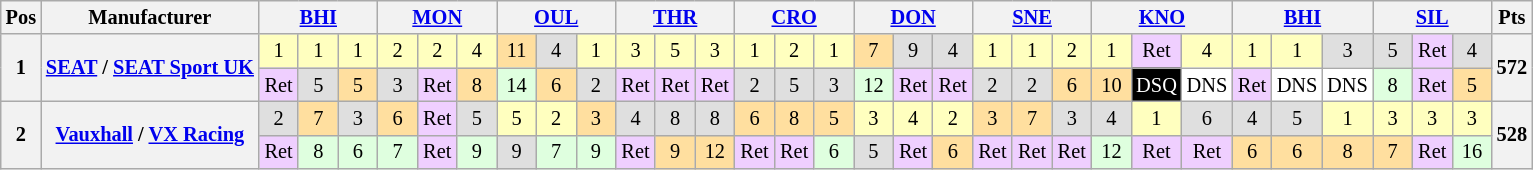<table class="wikitable" style="font-size: 85%; text-align: center;">
<tr valign="top">
<th valign="middle">Pos</th>
<th valign="middle">Manufacturer</th>
<th colspan="3"><a href='#'>BHI</a></th>
<th colspan="3"><a href='#'>MON</a></th>
<th colspan="3"><a href='#'>OUL</a></th>
<th colspan="3"><a href='#'>THR</a></th>
<th colspan="3"><a href='#'>CRO</a></th>
<th colspan="3"><a href='#'>DON</a></th>
<th colspan="3"><a href='#'>SNE</a></th>
<th colspan="3"><a href='#'>KNO</a></th>
<th colspan="3"><a href='#'>BHI</a></th>
<th colspan="3"><a href='#'>SIL</a></th>
<th valign=middle>Pts</th>
</tr>
<tr>
<th rowspan=2>1</th>
<th rowspan=2 align=left nowrap><a href='#'>SEAT</a> / <a href='#'>SEAT Sport UK</a></th>
<td style="background:#FFFFBF;" width="20">1</td>
<td style="background:#FFFFBF;" width="20">1</td>
<td style="background:#FFFFBF;" width="20">1</td>
<td style="background:#FFFFBF;" width="20">2</td>
<td style="background:#FFFFBF;" width="20">2</td>
<td style="background:#FFFFBF;" width="20">4</td>
<td style="background:#FFDF9F;">11</td>
<td style="background:#DFDFDF;">4</td>
<td style="background:#FFFFBF;" width="20">1</td>
<td style="background:#FFFFBF;" width="20">3</td>
<td style="background:#FFFFBF;" width="20">5</td>
<td style="background:#FFFFBF;" width="20">3</td>
<td style="background:#FFFFBF;" width="20">1</td>
<td style="background:#FFFFBF;" width="20">2</td>
<td style="background:#FFFFBF;" width="20">1</td>
<td style="background:#FFDF9F;">7</td>
<td style="background:#DFDFDF;">9</td>
<td style="background:#DFDFDF;">4</td>
<td style="background:#FFFFBF;" width="20">1</td>
<td style="background:#FFFFBF;" width="20">1</td>
<td style="background:#FFFFBF;" width="20">2</td>
<td style="background:#FFFFBF;" width="20">1</td>
<td style="background:#EFCFFF;">Ret</td>
<td style="background:#FFFFBF;" width="20">4</td>
<td style="background:#FFFFBF;" width="20">1</td>
<td style="background:#FFFFBF;" width="20">1</td>
<td style="background:#DFDFDF;">3</td>
<td style="background:#DFDFDF;">5</td>
<td style="background:#EFCFFF;">Ret</td>
<td style="background:#DFDFDF;">4</td>
<th rowspan=2>572</th>
</tr>
<tr>
<td style="background:#EFCFFF;">Ret</td>
<td style="background:#DFDFDF;">5</td>
<td style="background:#FFDF9F;">5</td>
<td style="background:#DFDFDF;">3</td>
<td style="background:#EFCFFF;">Ret</td>
<td style="background:#FFDF9F;">8</td>
<td style="background:#DFFFDF;">14</td>
<td style="background:#FFDF9F;">6</td>
<td style="background:#DFDFDF;">2</td>
<td style="background:#EFCFFF;">Ret</td>
<td style="background:#EFCFFF;">Ret</td>
<td style="background:#EFCFFF;">Ret</td>
<td style="background:#DFDFDF;">2</td>
<td style="background:#DFDFDF;">5</td>
<td style="background:#DFDFDF;">3</td>
<td style="background:#DFFFDF;">12</td>
<td style="background:#EFCFFF;">Ret</td>
<td style="background:#EFCFFF;">Ret</td>
<td style="background:#DFDFDF;">2</td>
<td style="background:#DFDFDF;">2</td>
<td style="background:#FFDF9F;">6</td>
<td style="background:#FFDF9F;">10</td>
<td style="background:#000000; color:white">DSQ</td>
<td style="background:#ffffff;">DNS</td>
<td style="background:#EFCFFF;">Ret</td>
<td style="background:#ffffff;">DNS</td>
<td style="background:#ffffff;">DNS</td>
<td style="background:#DFFFDF;">8</td>
<td style="background:#EFCFFF;">Ret</td>
<td style="background:#FFDF9F;">5</td>
</tr>
<tr>
<th rowspan=2>2</th>
<th rowspan=2 align=left><a href='#'>Vauxhall</a> / <a href='#'>VX Racing</a></th>
<td style="background:#DFDFDF;">2</td>
<td style="background:#FFDF9F;">7</td>
<td style="background:#DFDFDF;">3</td>
<td style="background:#FFDF9F;">6</td>
<td style="background:#EFCFFF;">Ret</td>
<td style="background:#DFDFDF;">5</td>
<td style="background:#FFFFBF;" width="20">5</td>
<td style="background:#FFFFBF;" width="20">2</td>
<td style="background:#FFDF9F;">3</td>
<td style="background:#DFDFDF;">4</td>
<td style="background:#DFDFDF;">8</td>
<td style="background:#DFDFDF;">8</td>
<td style="background:#FFDF9F;">6</td>
<td style="background:#FFDF9F;">8</td>
<td style="background:#FFDF9F;">5</td>
<td style="background:#FFFFBF;" width="20">3</td>
<td style="background:#FFFFBF;" width="20">4</td>
<td style="background:#FFFFBF;" width="20">2</td>
<td style="background:#FFDF9F;">3</td>
<td style="background:#FFDF9F;">7</td>
<td style="background:#DFDFDF;">3</td>
<td style="background:#DFDFDF;">4</td>
<td style="background:#FFFFBF;" width="20">1</td>
<td style="background:#DFDFDF;">6</td>
<td style="background:#DFDFDF;">4</td>
<td style="background:#DFDFDF;">5</td>
<td style="background:#FFFFBF;" width="20">1</td>
<td style="background:#FFFFBF;" width="20">3</td>
<td style="background:#FFFFBF;" width="20">3</td>
<td style="background:#FFFFBF;" width="20">3</td>
<th rowspan=2>528</th>
</tr>
<tr>
<td style="background:#EFCFFF;">Ret</td>
<td style="background:#DFFFDF;">8</td>
<td style="background:#DFFFDF;">6</td>
<td style="background:#DFFFDF;">7</td>
<td style="background:#EFCFFF;">Ret</td>
<td style="background:#DFFFDF;">9</td>
<td style="background:#DFDFDF;">9</td>
<td style="background:#DFFFDF;">7</td>
<td style="background:#DFFFDF;">9</td>
<td style="background:#EFCFFF;">Ret</td>
<td style="background:#FFDF9F;">9</td>
<td style="background:#FFDF9F;">12</td>
<td style="background:#EFCFFF;">Ret</td>
<td style="background:#EFCFFF;">Ret</td>
<td style="background:#DFFFDF;">6</td>
<td style="background:#DFDFDF;">5</td>
<td style="background:#EFCFFF;">Ret</td>
<td style="background:#FFDF9F;">6</td>
<td style="background:#EFCFFF;">Ret</td>
<td style="background:#EFCFFF;">Ret</td>
<td style="background:#EFCFFF;">Ret</td>
<td style="background:#DFFFDF;">12</td>
<td style="background:#EFCFFF;">Ret</td>
<td style="background:#EFCFFF;">Ret</td>
<td style="background:#FFDF9F;">6</td>
<td style="background:#FFDF9F;">6</td>
<td style="background:#FFDF9F;">8</td>
<td style="background:#FFDF9F;">7</td>
<td style="background:#EFCFFF;">Ret</td>
<td style="background:#DFFFDF;">16</td>
</tr>
</table>
